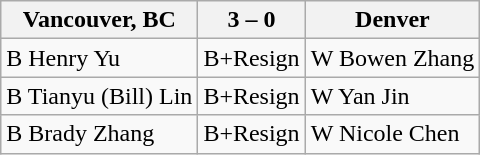<table class="wikitable">
<tr>
<th>Vancouver, BC</th>
<th>3 – 0</th>
<th>Denver</th>
</tr>
<tr>
<td>B Henry Yu</td>
<td>B+Resign</td>
<td>W Bowen Zhang</td>
</tr>
<tr>
<td>B Tianyu (Bill) Lin</td>
<td>B+Resign</td>
<td>W Yan Jin</td>
</tr>
<tr>
<td>B Brady Zhang</td>
<td>B+Resign</td>
<td>W Nicole Chen</td>
</tr>
</table>
